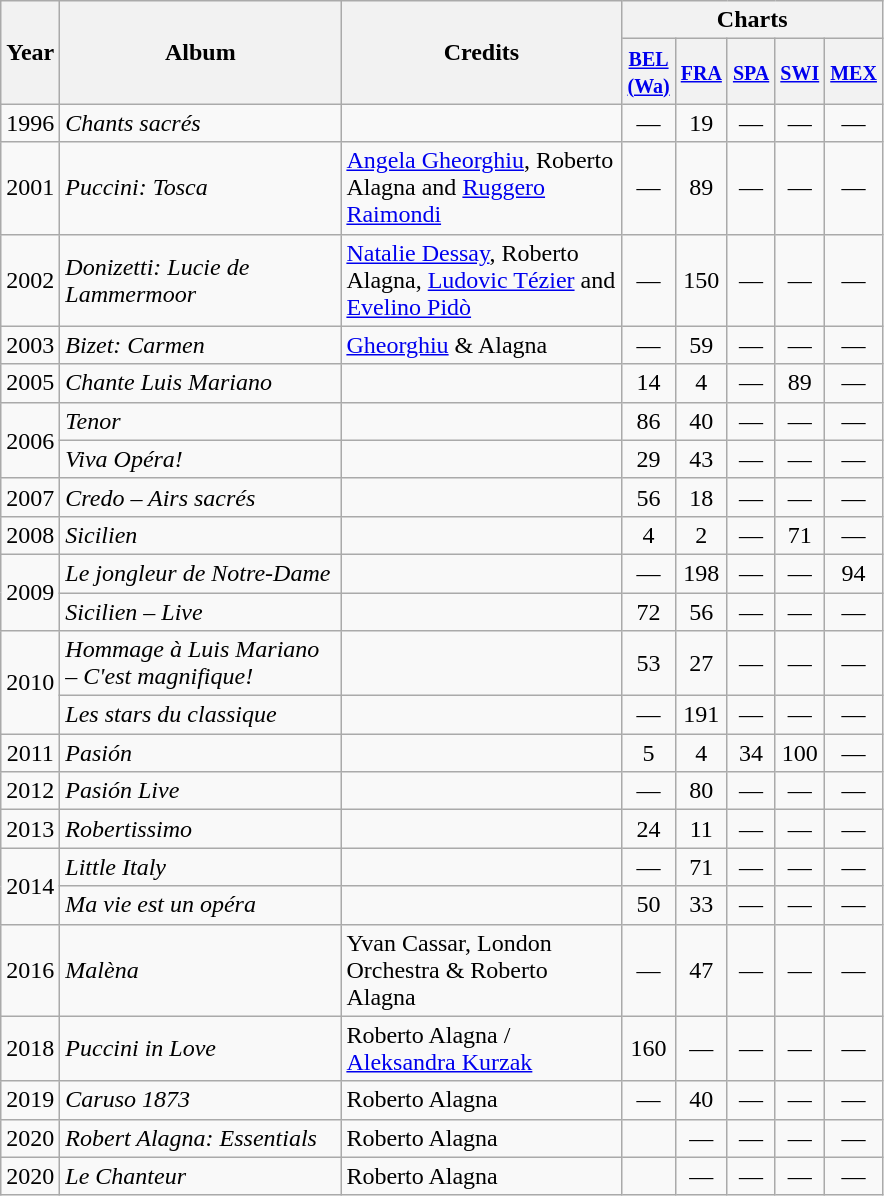<table class="wikitable">
<tr>
<th rowspan="2" width="10">Year</th>
<th rowspan="2" width="180">Album</th>
<th rowspan="2" width="180">Credits</th>
<th colspan="5">Charts</th>
</tr>
<tr>
<th width="20"><small><a href='#'>BEL<br>(Wa)</a></small><br></th>
<th width="20"><small><a href='#'>FRA</a></small></th>
<th width="20"><small><a href='#'>SPA</a></small></th>
<th width="20"><small><a href='#'>SWI</a></small></th>
<th width="20"><small><a href='#'>MEX</a></small></th>
</tr>
<tr>
<td align="center">1996</td>
<td><em>Chants sacrés</em></td>
<td></td>
<td align="center">—</td>
<td align="center">19</td>
<td align="center">—</td>
<td align="center">—</td>
<td align="center">—</td>
</tr>
<tr>
<td align="center">2001</td>
<td><em>Puccini: Tosca</em></td>
<td><a href='#'>Angela Gheorghiu</a>, Roberto Alagna and <a href='#'>Ruggero Raimondi</a></td>
<td align="center">—</td>
<td align="center">89</td>
<td align="center">—</td>
<td align="center">—</td>
<td align="center">—</td>
</tr>
<tr>
<td align="center">2002</td>
<td><em>Donizetti: Lucie de Lammermoor</em></td>
<td><a href='#'>Natalie Dessay</a>, Roberto Alagna, <a href='#'>Ludovic Tézier</a> and <a href='#'>Evelino Pidò</a></td>
<td align="center">—</td>
<td align="center">150</td>
<td align="center">—</td>
<td align="center">—</td>
<td align="center">—</td>
</tr>
<tr>
<td align="center">2003</td>
<td><em>Bizet: Carmen</em></td>
<td><a href='#'>Gheorghiu</a> & Alagna</td>
<td align="center">—</td>
<td align="center">59</td>
<td align="center">—</td>
<td align="center">—</td>
<td align="center">—</td>
</tr>
<tr>
<td align="center">2005</td>
<td><em>Chante Luis Mariano</em></td>
<td></td>
<td align="center">14</td>
<td align="center">4</td>
<td align="center">—</td>
<td align="center">89</td>
<td align="center">—</td>
</tr>
<tr>
<td align="center" rowspan="2">2006</td>
<td><em>Tenor</em></td>
<td></td>
<td align="center">86</td>
<td align="center">40</td>
<td align="center">—</td>
<td align="center">—</td>
<td align="center">—</td>
</tr>
<tr>
<td><em>Viva Opéra!</em></td>
<td></td>
<td align="center">29</td>
<td align="center">43</td>
<td align="center">—</td>
<td align="center">—</td>
<td align="center">—</td>
</tr>
<tr>
<td align="center">2007</td>
<td><em>Credo – Airs sacrés</em></td>
<td></td>
<td align="center">56</td>
<td align="center">18</td>
<td align="center">—</td>
<td align="center">—</td>
<td align="center">—</td>
</tr>
<tr>
<td align="center">2008</td>
<td><em>Sicilien</em></td>
<td></td>
<td align="center">4</td>
<td align="center">2</td>
<td align="center">—</td>
<td align="center">71</td>
<td align="center">—</td>
</tr>
<tr>
<td align="center" rowspan="2">2009</td>
<td><em>Le jongleur de Notre-Dame</em></td>
<td></td>
<td align="center">—</td>
<td align="center">198</td>
<td align="center">—</td>
<td align="center">—</td>
<td align="center">94</td>
</tr>
<tr>
<td><em>Sicilien – Live</em></td>
<td></td>
<td align="center">72</td>
<td align="center">56</td>
<td align="center">—</td>
<td align="center">—</td>
<td align="center">—</td>
</tr>
<tr>
<td align="center" rowspan="2">2010</td>
<td><em>Hommage à Luis Mariano – C'est magnifique!</em></td>
<td></td>
<td align="center">53</td>
<td align="center">27</td>
<td align="center">—</td>
<td align="center">—</td>
<td align="center">—</td>
</tr>
<tr>
<td><em>Les stars du classique</em></td>
<td></td>
<td align="center">—</td>
<td align="center">191</td>
<td align="center">—</td>
<td align="center">—</td>
<td align="center">—</td>
</tr>
<tr>
<td align="center">2011</td>
<td><em>Pasión</em></td>
<td></td>
<td align="center">5</td>
<td align="center">4</td>
<td align="center">34</td>
<td align="center">100</td>
<td align="center">—</td>
</tr>
<tr>
<td align="center">2012</td>
<td><em>Pasión Live</em></td>
<td></td>
<td align="center">—</td>
<td align="center">80</td>
<td align="center">—</td>
<td align="center">—</td>
<td align="center">—</td>
</tr>
<tr>
<td align="center">2013</td>
<td><em>Robertissimo</em></td>
<td></td>
<td align="center">24</td>
<td align="center">11</td>
<td align="center">—</td>
<td align="center">—</td>
<td align="center">—</td>
</tr>
<tr>
<td align="center" rowspan=2>2014</td>
<td><em>Little Italy</em></td>
<td></td>
<td align="center">—</td>
<td align="center">71</td>
<td align="center">—</td>
<td align="center">—</td>
<td align="center">—</td>
</tr>
<tr>
<td><em>Ma vie est un opéra</em></td>
<td></td>
<td align="center">50</td>
<td align="center">33</td>
<td align="center">—</td>
<td align="center">—</td>
<td align="center">—</td>
</tr>
<tr>
<td align="center">2016</td>
<td><em>Malèna</em></td>
<td>Yvan Cassar, London Orchestra & Roberto Alagna</td>
<td align="center">—</td>
<td align="center">47</td>
<td align="center">—</td>
<td align="center">—</td>
<td align="center">—</td>
</tr>
<tr>
<td align="center">2018</td>
<td><em>Puccini in Love</em></td>
<td>Roberto Alagna / <a href='#'>Aleksandra Kurzak</a></td>
<td align="center">160</td>
<td align="center">—</td>
<td align="center">—</td>
<td align="center">—</td>
<td align="center">—</td>
</tr>
<tr>
<td align="center">2019</td>
<td><em>Caruso 1873</em></td>
<td>Roberto Alagna</td>
<td align="center">—</td>
<td align="center">40<br></td>
<td align="center">—</td>
<td align="center">—</td>
<td align="center">—</td>
</tr>
<tr>
<td align="center">2020</td>
<td><em>Robert Alagna: Essentials</em></td>
<td>Roberto Alagna</td>
<td align="center"></td>
<td align="center">—</td>
<td align="center">—</td>
<td align="center">—</td>
<td align="center">—</td>
</tr>
<tr>
<td align="center">2020</td>
<td><em>Le Chanteur</em></td>
<td>Roberto Alagna</td>
<td align="center"></td>
<td align="center">—</td>
<td align="center">—</td>
<td align="center">—</td>
<td align="center">—</td>
</tr>
</table>
